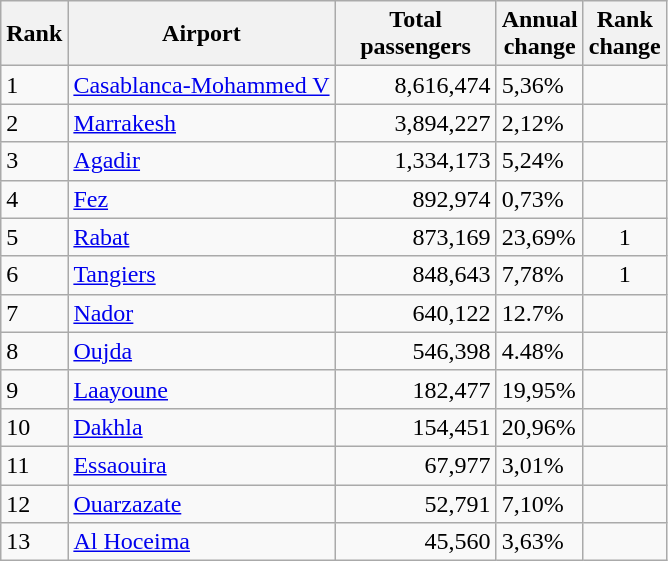<table class="wikitable">
<tr>
<th>Rank</th>
<th>Airport</th>
<th style="width:100px">Total<br>passengers</th>
<th>Annual<br>change</th>
<th>Rank<br>change</th>
</tr>
<tr>
<td>1</td>
<td><a href='#'>Casablanca-Mohammed V</a></td>
<td align="right">8,616,474</td>
<td align="left">5,36%</td>
<td style="text-align:center;"></td>
</tr>
<tr>
<td>2</td>
<td><a href='#'>Marrakesh</a></td>
<td align="right">3,894,227</td>
<td align="left">2,12%</td>
<td style="text-align:center;"></td>
</tr>
<tr>
<td>3</td>
<td><a href='#'>Agadir</a></td>
<td align="right">1,334,173</td>
<td align="left">5,24%</td>
<td style="text-align:center;"></td>
</tr>
<tr>
<td>4</td>
<td><a href='#'>Fez</a></td>
<td align="right">892,974</td>
<td align="left">0,73%</td>
<td style="text-align:center;"></td>
</tr>
<tr>
<td>5</td>
<td><a href='#'>Rabat</a></td>
<td align="right">873,169</td>
<td align="left">23,69%</td>
<td style="text-align:center;"> 1</td>
</tr>
<tr>
<td>6</td>
<td><a href='#'>Tangiers</a></td>
<td align="right">848,643</td>
<td align="left">7,78%</td>
<td style="text-align:center;"> 1</td>
</tr>
<tr>
<td>7</td>
<td><a href='#'>Nador</a></td>
<td align="right">640,122</td>
<td align="left">12.7%</td>
<td style="text-align:center;"></td>
</tr>
<tr>
<td>8</td>
<td><a href='#'>Oujda</a></td>
<td align="right">546,398</td>
<td align="left">4.48%</td>
<td style="text-align:center;"></td>
</tr>
<tr>
<td>9</td>
<td><a href='#'>Laayoune</a></td>
<td align="right">182,477</td>
<td align="left">19,95%</td>
<td style="text-align:center;"></td>
</tr>
<tr>
<td>10</td>
<td><a href='#'>Dakhla</a></td>
<td align="right">154,451</td>
<td align="left">20,96%</td>
<td style="text-align:center;"></td>
</tr>
<tr>
<td>11</td>
<td><a href='#'>Essaouira</a></td>
<td align="right">67,977</td>
<td align="left"> 3,01%</td>
<td style="text-align:center;"></td>
</tr>
<tr>
<td>12</td>
<td><a href='#'>Ouarzazate</a></td>
<td align="right">52,791</td>
<td align="left">7,10%</td>
<td style="text-align:center;"></td>
</tr>
<tr>
<td>13</td>
<td><a href='#'>Al Hoceima</a></td>
<td align="right">45,560</td>
<td align="left">3,63%</td>
<td style="text-align:center;"></td>
</tr>
</table>
